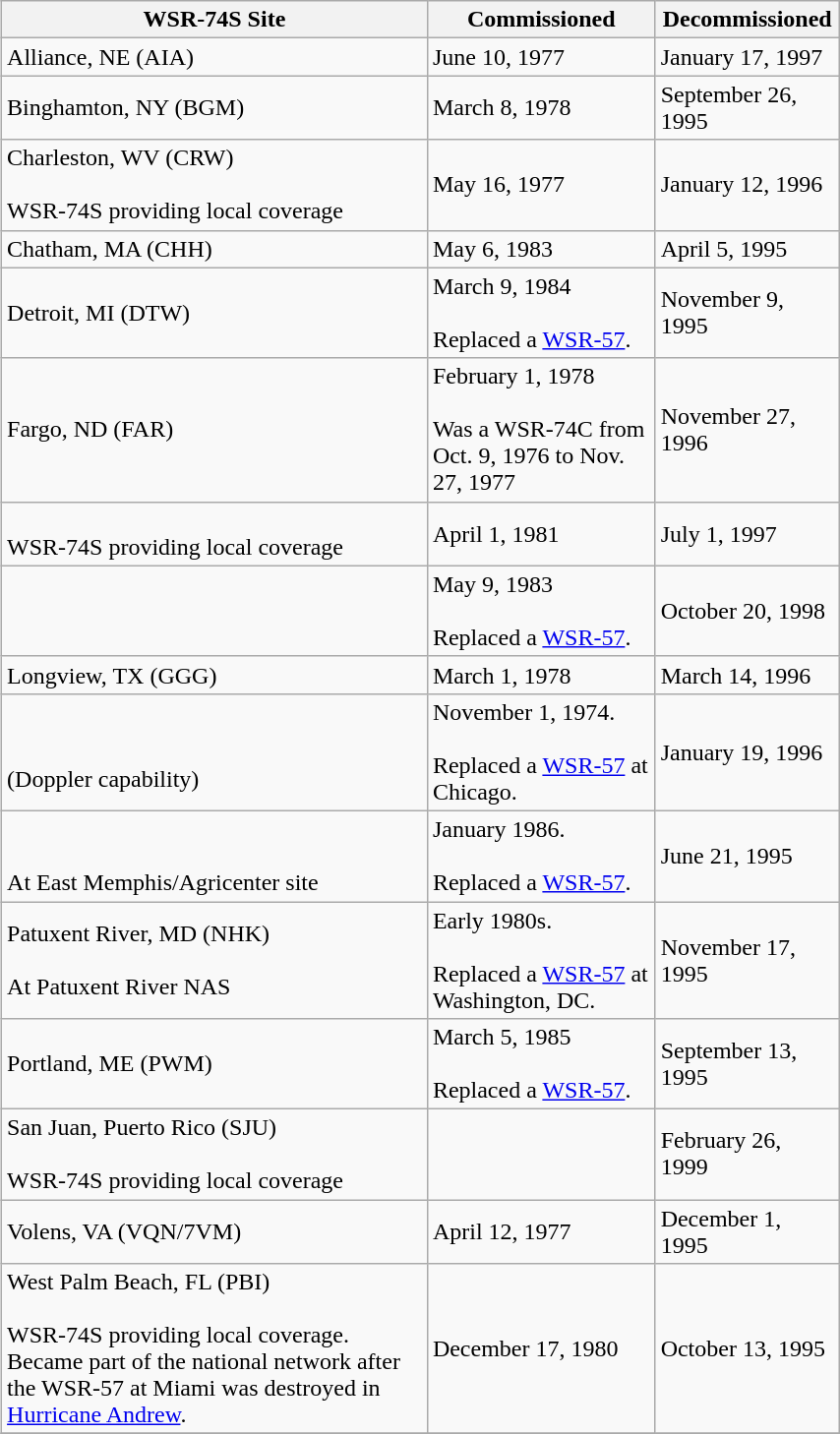<table class="wikitable" align="right" width="45%">
<tr>
<th>WSR-74S Site</th>
<th>Commissioned</th>
<th>Decommissioned</th>
</tr>
<tr>
<td>Alliance, NE (AIA)</td>
<td>June 10, 1977</td>
<td>January 17, 1997</td>
</tr>
<tr>
<td>Binghamton, NY (BGM)</td>
<td>March 8, 1978</td>
<td>September 26, 1995</td>
</tr>
<tr>
<td>Charleston, WV (CRW)<br><br>WSR-74S providing local coverage</td>
<td>May 16, 1977</td>
<td>January 12, 1996</td>
</tr>
<tr>
<td>Chatham, MA (CHH)</td>
<td>May 6, 1983</td>
<td>April 5, 1995</td>
</tr>
<tr>
<td>Detroit, MI (DTW)</td>
<td>March 9, 1984<br><br>Replaced a <a href='#'>WSR-57</a>.</td>
<td>November 9, 1995</td>
</tr>
<tr>
<td>Fargo, ND (FAR)</td>
<td>February 1, 1978<br><br>Was a WSR-74C from Oct. 9, 1976 to Nov. 27, 1977</td>
<td>November 27, 1996</td>
</tr>
<tr>
<td><br>WSR-74S providing local coverage</td>
<td>April 1, 1981</td>
<td>July 1, 1997</td>
</tr>
<tr>
<td></td>
<td>May 9, 1983<br><br>Replaced a <a href='#'>WSR-57</a>.</td>
<td>October 20, 1998</td>
</tr>
<tr>
<td>Longview, TX (GGG)</td>
<td>March 1, 1978</td>
<td>March 14, 1996</td>
</tr>
<tr>
<td><br><br>(Doppler capability)</td>
<td>November 1, 1974.<br><br>Replaced a <a href='#'>WSR-57</a> at Chicago.</td>
<td>January 19, 1996</td>
</tr>
<tr>
<td><br><br>At East Memphis/Agricenter site</td>
<td>January 1986.<br><br>Replaced a <a href='#'>WSR-57</a>.</td>
<td>June 21, 1995</td>
</tr>
<tr>
<td>Patuxent River, MD (NHK)<br><br>At Patuxent River NAS</td>
<td>Early 1980s.<br><br>Replaced a <a href='#'>WSR-57</a> at Washington, DC.</td>
<td>November 17, 1995</td>
</tr>
<tr>
<td>Portland, ME (PWM)</td>
<td>March 5, 1985 <br><br>Replaced a <a href='#'>WSR-57</a>.</td>
<td>September 13, 1995</td>
</tr>
<tr>
<td>San Juan, Puerto Rico (SJU)<br><br>WSR-74S providing local coverage</td>
<td></td>
<td>February 26, 1999</td>
</tr>
<tr>
<td>Volens, VA (VQN/7VM)</td>
<td>April 12, 1977</td>
<td>December 1, 1995</td>
</tr>
<tr>
<td>West Palm Beach, FL (PBI)<br><br>WSR-74S providing local coverage. Became part of the national network after the WSR-57 at Miami was destroyed in <a href='#'>Hurricane Andrew</a>.</td>
<td>December 17, 1980</td>
<td>October 13, 1995</td>
</tr>
<tr>
</tr>
</table>
